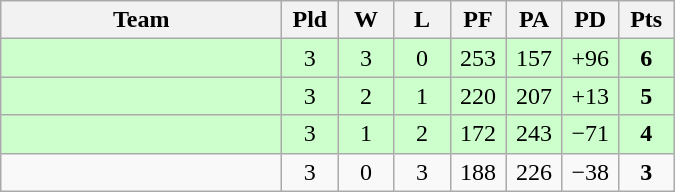<table class=wikitable style="text-align:center">
<tr>
<th width=180>Team</th>
<th width=30>Pld</th>
<th width=30>W</th>
<th width=30>L</th>
<th width=30>PF</th>
<th width=30>PA</th>
<th width=30>PD</th>
<th width=30>Pts</th>
</tr>
<tr align=center bgcolor="#ccffcc">
<td align="left"></td>
<td>3</td>
<td>3</td>
<td>0</td>
<td>253</td>
<td>157</td>
<td>+96</td>
<td><strong>6</strong></td>
</tr>
<tr align=center bgcolor="#ccffcc">
<td align="left"></td>
<td>3</td>
<td>2</td>
<td>1</td>
<td>220</td>
<td>207</td>
<td>+13</td>
<td><strong>5</strong></td>
</tr>
<tr align=center bgcolor="#ccffcc">
<td align="left"></td>
<td>3</td>
<td>1</td>
<td>2</td>
<td>172</td>
<td>243</td>
<td>−71</td>
<td><strong>4</strong></td>
</tr>
<tr>
<td align="left"></td>
<td>3</td>
<td>0</td>
<td>3</td>
<td>188</td>
<td>226</td>
<td>−38</td>
<td><strong>3</strong></td>
</tr>
</table>
